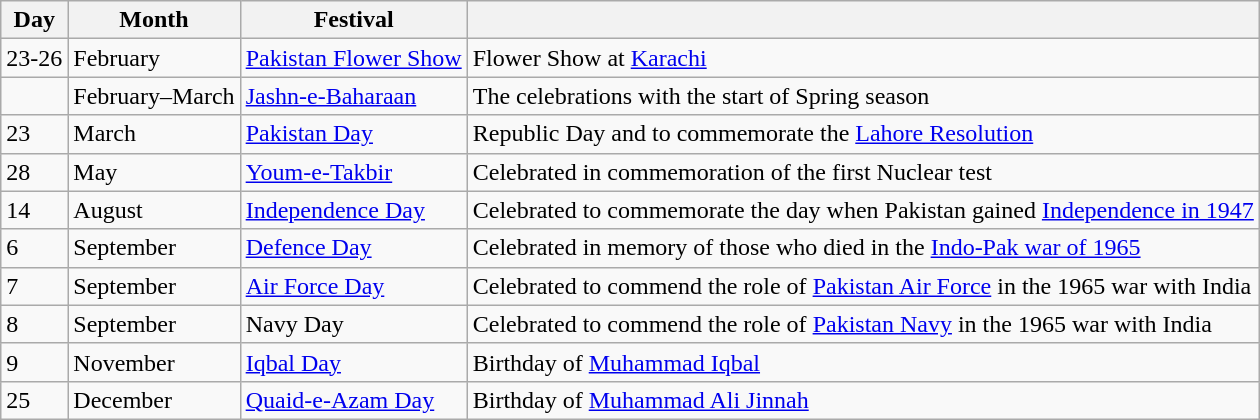<table class="wikitable">
<tr>
<th>Day</th>
<th>Month</th>
<th>Festival</th>
<th></th>
</tr>
<tr>
<td>23-26</td>
<td>February</td>
<td><a href='#'>Pakistan Flower Show</a></td>
<td>Flower Show at <a href='#'>Karachi</a></td>
</tr>
<tr>
<td></td>
<td>February–March</td>
<td><a href='#'>Jashn-e-Baharaan</a></td>
<td>The celebrations with the start of Spring season</td>
</tr>
<tr>
<td>23</td>
<td>March</td>
<td><a href='#'>Pakistan Day</a></td>
<td>Republic Day and to commemorate the <a href='#'>Lahore Resolution</a></td>
</tr>
<tr>
<td>28</td>
<td>May</td>
<td><a href='#'>Youm-e-Takbir</a></td>
<td>Celebrated in commemoration of the first Nuclear test</td>
</tr>
<tr>
<td>14</td>
<td>August</td>
<td><a href='#'>Independence Day</a></td>
<td>Celebrated to commemorate the day when Pakistan gained <a href='#'>Independence in 1947</a></td>
</tr>
<tr>
<td>6</td>
<td>September</td>
<td><a href='#'>Defence Day</a></td>
<td>Celebrated in memory of those who died in the <a href='#'>Indo-Pak war of 1965</a></td>
</tr>
<tr>
<td>7</td>
<td>September</td>
<td><a href='#'>Air Force Day</a></td>
<td>Celebrated to commend the role of <a href='#'>Pakistan Air Force</a> in the 1965 war with India</td>
</tr>
<tr>
<td>8</td>
<td>September</td>
<td>Navy Day</td>
<td>Celebrated to commend the role of <a href='#'>Pakistan Navy</a> in the 1965 war with India</td>
</tr>
<tr>
<td>9</td>
<td>November</td>
<td><a href='#'>Iqbal Day</a></td>
<td>Birthday of <a href='#'>Muhammad Iqbal</a></td>
</tr>
<tr>
<td>25</td>
<td>December</td>
<td><a href='#'>Quaid-e-Azam Day</a></td>
<td>Birthday of <a href='#'>Muhammad Ali Jinnah</a></td>
</tr>
</table>
